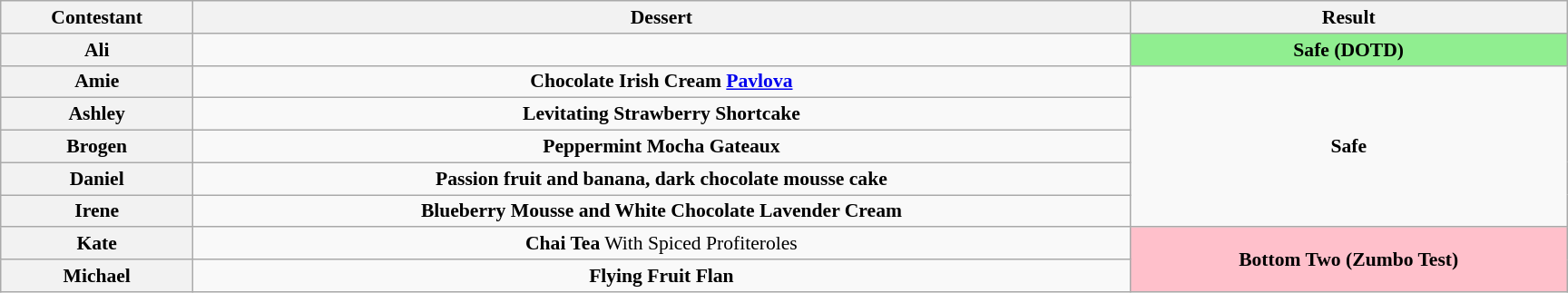<table class="wikitable plainrowheaders" style="text-align:center; font-size:90%; width:80em;">
<tr>
<th>Contestant</th>
<th>Dessert</th>
<th>Result</th>
</tr>
<tr>
<th>Ali</th>
<td></td>
<td style="background:lightgreen;"><strong>Safe (DOTD)</strong></td>
</tr>
<tr>
<th>Amie</th>
<td><strong>Chocolate Irish Cream <a href='#'>Pavlova</a></strong></td>
<td rowspan="5"><strong>Safe</strong></td>
</tr>
<tr>
<th>Ashley</th>
<td><strong>Levitating Strawberry Shortcake</strong></td>
</tr>
<tr>
<th>Brogen</th>
<td><strong>Peppermint Mocha Gateaux</strong></td>
</tr>
<tr>
<th>Daniel</th>
<td><strong>Passion fruit and banana, dark chocolate mousse cake</strong></td>
</tr>
<tr>
<th>Irene</th>
<td><strong>Blueberry Mousse and White Chocolate Lavender Cream</strong></td>
</tr>
<tr>
<th>Kate</th>
<td><strong>Chai Tea</strong> With Spiced Profiteroles</td>
<td rowspan="2" style="background:pink;"><strong>Bottom Two (Zumbo Test)</strong></td>
</tr>
<tr>
<th>Michael</th>
<td><strong>Flying Fruit Flan</strong></td>
</tr>
</table>
